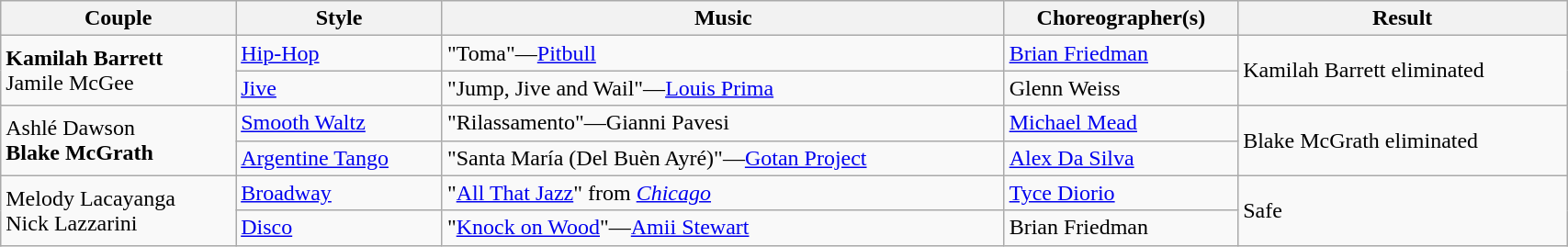<table class="wikitable" style="width:90%;">
<tr>
<th>Couple</th>
<th>Style</th>
<th>Music</th>
<th>Choreographer(s)</th>
<th>Result</th>
</tr>
<tr>
<td rowspan="2"><strong>Kamilah Barrett</strong><br>Jamile McGee</td>
<td><a href='#'>Hip-Hop</a></td>
<td>"Toma"—<a href='#'>Pitbull</a></td>
<td><a href='#'>Brian Friedman</a></td>
<td rowspan="2">Kamilah Barrett eliminated</td>
</tr>
<tr>
<td><a href='#'>Jive</a></td>
<td>"Jump, Jive and Wail"—<a href='#'>Louis Prima</a></td>
<td>Glenn Weiss</td>
</tr>
<tr>
<td rowspan="2">Ashlé Dawson<br><strong>Blake McGrath</strong></td>
<td><a href='#'>Smooth Waltz</a></td>
<td>"Rilassamento"—Gianni Pavesi</td>
<td><a href='#'>Michael Mead</a></td>
<td rowspan="2">Blake McGrath eliminated</td>
</tr>
<tr>
<td><a href='#'>Argentine Tango</a></td>
<td>"Santa María (Del Buèn Ayré)"—<a href='#'>Gotan Project</a></td>
<td><a href='#'>Alex Da Silva</a></td>
</tr>
<tr>
<td rowspan="2">Melody Lacayanga<br>Nick Lazzarini</td>
<td><a href='#'>Broadway</a></td>
<td>"<a href='#'>All That Jazz</a>" from <em><a href='#'>Chicago</a></em></td>
<td><a href='#'>Tyce Diorio</a></td>
<td rowspan="2">Safe</td>
</tr>
<tr>
<td><a href='#'>Disco</a></td>
<td>"<a href='#'>Knock on Wood</a>"—<a href='#'>Amii Stewart</a></td>
<td>Brian Friedman</td>
</tr>
</table>
